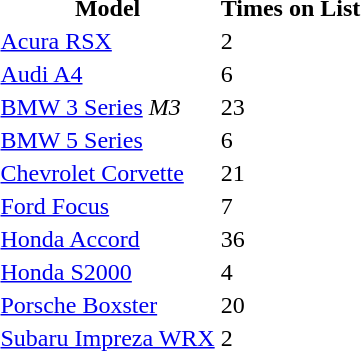<table>
<tr>
<th>Model</th>
<th>Times on List</th>
</tr>
<tr>
<td><a href='#'>Acura RSX</a></td>
<td>2</td>
</tr>
<tr>
<td><a href='#'>Audi A4</a></td>
<td>6</td>
</tr>
<tr>
<td><a href='#'>BMW 3 Series</a> <em>M3</em></td>
<td>23</td>
</tr>
<tr>
<td><a href='#'>BMW 5 Series</a></td>
<td>6</td>
</tr>
<tr>
<td><a href='#'>Chevrolet Corvette</a></td>
<td>21</td>
</tr>
<tr>
<td><a href='#'>Ford Focus</a></td>
<td>7</td>
</tr>
<tr>
<td><a href='#'>Honda Accord</a></td>
<td>36</td>
</tr>
<tr>
<td><a href='#'>Honda S2000</a></td>
<td>4</td>
</tr>
<tr>
<td><a href='#'>Porsche Boxster</a></td>
<td>20</td>
</tr>
<tr>
<td><a href='#'>Subaru Impreza WRX</a></td>
<td>2</td>
</tr>
</table>
